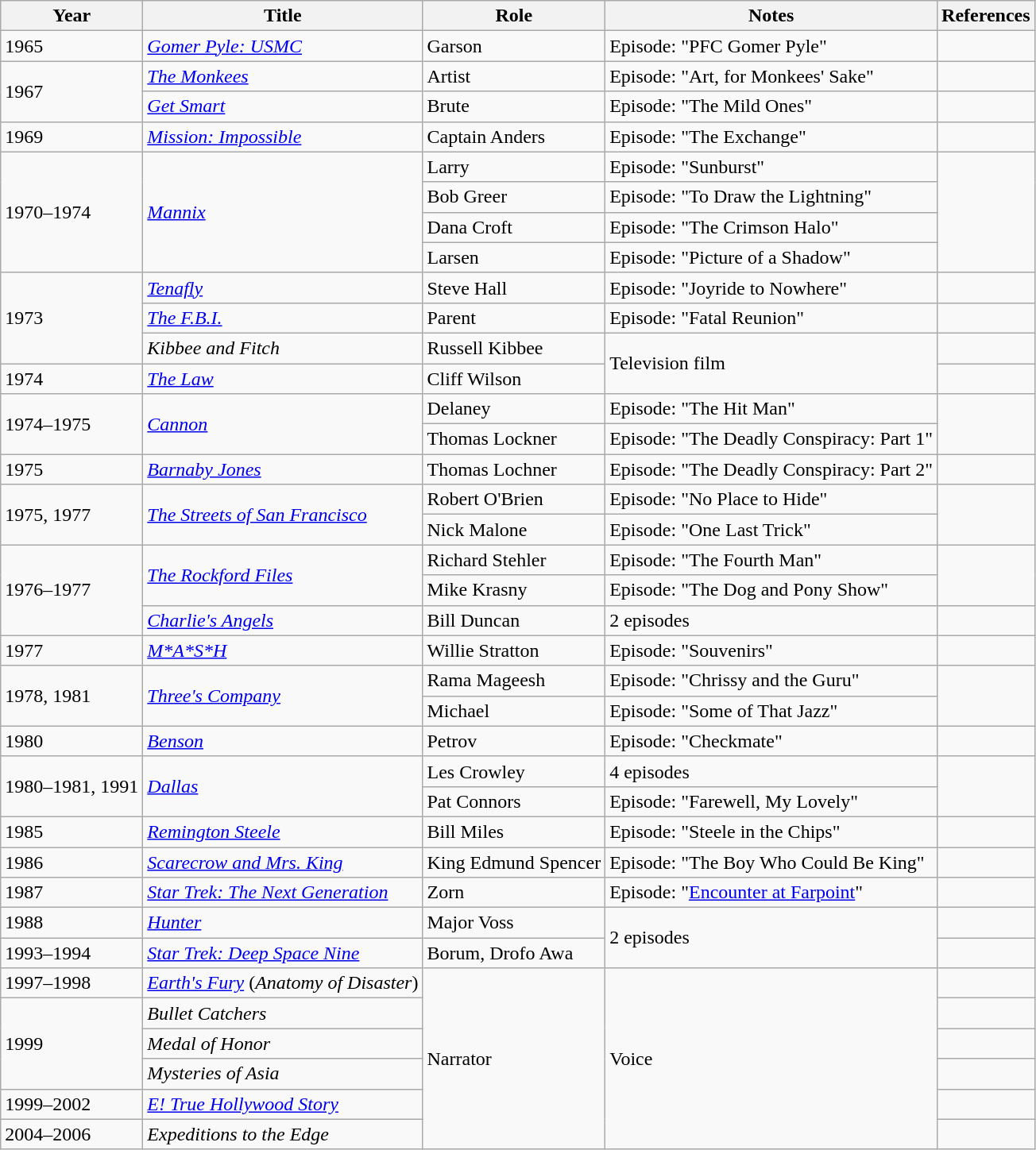<table class="wikitable sortable">
<tr>
<th>Year</th>
<th>Title</th>
<th>Role</th>
<th>Notes</th>
<th>References</th>
</tr>
<tr>
<td>1965</td>
<td><em><a href='#'>Gomer Pyle: USMC</a></em></td>
<td>Garson</td>
<td>Episode: "PFC Gomer Pyle"</td>
<td></td>
</tr>
<tr>
<td rowspan="2">1967</td>
<td><em><a href='#'>The Monkees</a></em></td>
<td>Artist</td>
<td>Episode: "Art, for Monkees' Sake"</td>
<td></td>
</tr>
<tr>
<td><em><a href='#'>Get Smart</a></em></td>
<td>Brute</td>
<td>Episode: "The Mild Ones"</td>
<td></td>
</tr>
<tr>
<td>1969</td>
<td><em><a href='#'>Mission: Impossible</a></em></td>
<td>Captain Anders</td>
<td>Episode: "The Exchange"</td>
<td></td>
</tr>
<tr>
<td rowspan="4">1970–1974</td>
<td rowspan="4"><em><a href='#'>Mannix</a></em></td>
<td>Larry</td>
<td>Episode: "Sunburst"</td>
<td rowspan="4"></td>
</tr>
<tr>
<td>Bob Greer</td>
<td>Episode: "To Draw the Lightning"</td>
</tr>
<tr>
<td>Dana Croft</td>
<td>Episode: "The Crimson Halo"</td>
</tr>
<tr>
<td>Larsen</td>
<td>Episode: "Picture of a Shadow"</td>
</tr>
<tr>
<td rowspan="3">1973</td>
<td><em><a href='#'>Tenafly</a></em></td>
<td>Steve Hall</td>
<td>Episode: "Joyride to Nowhere"</td>
<td></td>
</tr>
<tr>
<td><em><a href='#'>The F.B.I.</a></em></td>
<td>Parent</td>
<td>Episode: "Fatal Reunion"</td>
<td></td>
</tr>
<tr>
<td><em>Kibbee and Fitch</em></td>
<td>Russell Kibbee</td>
<td rowspan="2">Television film</td>
<td></td>
</tr>
<tr>
<td>1974</td>
<td><em><a href='#'>The Law</a></em></td>
<td>Cliff Wilson</td>
<td></td>
</tr>
<tr>
<td rowspan="2">1974–1975</td>
<td rowspan="2"><em><a href='#'>Cannon</a></em></td>
<td>Delaney</td>
<td>Episode: "The Hit Man"</td>
<td rowspan="2"></td>
</tr>
<tr>
<td>Thomas Lockner</td>
<td>Episode: "The Deadly Conspiracy: Part 1"</td>
</tr>
<tr>
<td>1975</td>
<td><em><a href='#'>Barnaby Jones</a></em></td>
<td>Thomas Lochner</td>
<td>Episode: "The Deadly Conspiracy: Part 2"</td>
<td></td>
</tr>
<tr>
<td rowspan="2">1975, 1977</td>
<td rowspan="2"><em><a href='#'>The Streets of San Francisco</a></em></td>
<td>Robert O'Brien</td>
<td>Episode: "No Place to Hide"</td>
<td rowspan="2"></td>
</tr>
<tr>
<td>Nick Malone</td>
<td>Episode: "One Last Trick"</td>
</tr>
<tr>
<td rowspan="3">1976–1977</td>
<td rowspan="2"><em><a href='#'>The Rockford Files</a></em></td>
<td>Richard Stehler</td>
<td>Episode: "The Fourth Man"</td>
<td rowspan="2"></td>
</tr>
<tr>
<td>Mike Krasny</td>
<td>Episode: "The Dog and Pony Show"</td>
</tr>
<tr>
<td><em><a href='#'>Charlie's Angels</a></em></td>
<td>Bill Duncan</td>
<td>2 episodes</td>
<td></td>
</tr>
<tr>
<td>1977</td>
<td><em><a href='#'>M*A*S*H</a></em></td>
<td>Willie Stratton</td>
<td>Episode: "Souvenirs"</td>
<td></td>
</tr>
<tr>
<td rowspan="2">1978, 1981</td>
<td rowspan="2"><em><a href='#'>Three's Company</a></em></td>
<td>Rama Mageesh</td>
<td>Episode: "Chrissy and the Guru"</td>
<td rowspan="2"></td>
</tr>
<tr>
<td>Michael</td>
<td>Episode: "Some of That Jazz"</td>
</tr>
<tr>
<td>1980</td>
<td><em><a href='#'>Benson</a></em></td>
<td>Petrov</td>
<td>Episode: "Checkmate"</td>
<td></td>
</tr>
<tr>
<td rowspan="2">1980–1981, 1991</td>
<td rowspan="2"><em><a href='#'>Dallas</a></em></td>
<td>Les Crowley</td>
<td>4 episodes</td>
<td rowspan="2"></td>
</tr>
<tr>
<td>Pat Connors</td>
<td>Episode: "Farewell, My Lovely"</td>
</tr>
<tr>
<td>1985</td>
<td><em><a href='#'>Remington Steele</a></em></td>
<td>Bill Miles</td>
<td>Episode: "Steele in the Chips"</td>
<td></td>
</tr>
<tr>
<td>1986</td>
<td><em><a href='#'>Scarecrow and Mrs. King</a></em></td>
<td>King Edmund Spencer</td>
<td>Episode: "The Boy Who Could Be King"</td>
<td></td>
</tr>
<tr>
<td>1987</td>
<td><em><a href='#'>Star Trek: The Next Generation</a></em></td>
<td>Zorn</td>
<td>Episode: "<a href='#'>Encounter at Farpoint</a>"</td>
<td></td>
</tr>
<tr>
<td>1988</td>
<td><em><a href='#'>Hunter</a></em></td>
<td>Major Voss</td>
<td rowspan="2">2 episodes</td>
<td></td>
</tr>
<tr>
<td>1993–1994</td>
<td><em><a href='#'>Star Trek: Deep Space Nine</a></em></td>
<td>Borum, Drofo Awa</td>
<td></td>
</tr>
<tr>
<td>1997–1998</td>
<td><em><a href='#'>Earth's Fury</a></em> (<em>Anatomy of Disaster</em>)</td>
<td rowspan="6">Narrator</td>
<td rowspan="6">Voice</td>
<td></td>
</tr>
<tr>
<td rowspan="3">1999</td>
<td><em>Bullet Catchers</em></td>
<td></td>
</tr>
<tr>
<td><em>Medal of Honor</em></td>
<td></td>
</tr>
<tr>
<td><em>Mysteries of Asia</em></td>
<td></td>
</tr>
<tr>
<td>1999–2002</td>
<td><em><a href='#'>E! True Hollywood Story</a></em></td>
<td></td>
</tr>
<tr>
<td>2004–2006</td>
<td><em>Expeditions to the Edge</em></td>
</tr>
</table>
